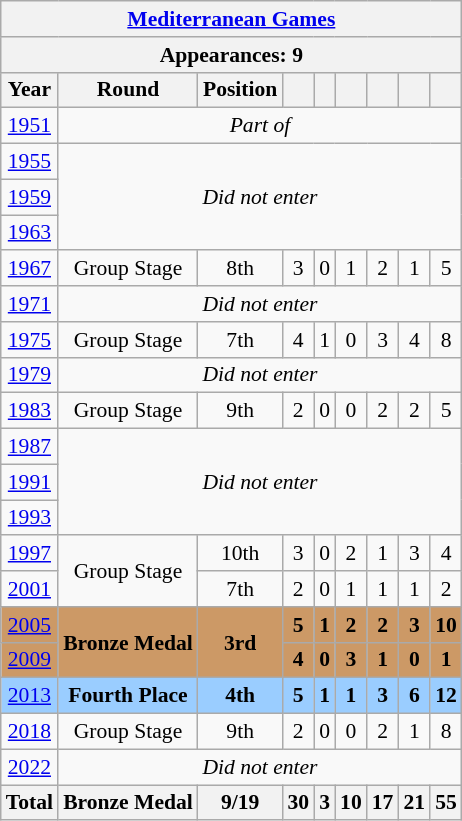<table class="wikitable" style="text-align: center;font-size:90%;">
<tr>
<th colspan=9><a href='#'>Mediterranean Games</a></th>
</tr>
<tr>
<th colspan=9>Appearances: 9</th>
</tr>
<tr>
<th>Year</th>
<th>Round</th>
<th>Position</th>
<th></th>
<th></th>
<th></th>
<th></th>
<th></th>
<th></th>
</tr>
<tr>
<td> <a href='#'>1951</a></td>
<td colspan=8><em>Part of </em></td>
</tr>
<tr>
<td> <a href='#'>1955</a></td>
<td colspan=8 rowspan=3><em>Did not enter</em></td>
</tr>
<tr>
<td> <a href='#'>1959</a></td>
</tr>
<tr>
<td> <a href='#'>1963</a></td>
</tr>
<tr>
<td> <a href='#'>1967</a></td>
<td>Group Stage</td>
<td>8th</td>
<td>3</td>
<td>0</td>
<td>1</td>
<td>2</td>
<td>1</td>
<td>5</td>
</tr>
<tr>
<td> <a href='#'>1971</a></td>
<td colspan=8><em>Did not enter</em></td>
</tr>
<tr>
<td> <a href='#'>1975</a></td>
<td>Group Stage</td>
<td>7th</td>
<td>4</td>
<td>1</td>
<td>0</td>
<td>3</td>
<td>4</td>
<td>8</td>
</tr>
<tr>
<td> <a href='#'>1979</a></td>
<td colspan=8><em>Did not enter</em></td>
</tr>
<tr>
<td> <a href='#'>1983</a></td>
<td>Group Stage</td>
<td>9th</td>
<td>2</td>
<td>0</td>
<td>0</td>
<td>2</td>
<td>2</td>
<td>5</td>
</tr>
<tr>
<td> <a href='#'>1987</a></td>
<td colspan=8 rowspan=3><em>Did not enter</em></td>
</tr>
<tr>
<td> <a href='#'>1991</a></td>
</tr>
<tr>
<td> <a href='#'>1993</a></td>
</tr>
<tr>
<td> <a href='#'>1997</a></td>
<td rowspan=2>Group Stage</td>
<td>10th</td>
<td>3</td>
<td>0</td>
<td>2</td>
<td>1</td>
<td>3</td>
<td>4</td>
</tr>
<tr>
<td> <a href='#'>2001</a></td>
<td>7th</td>
<td>2</td>
<td>0</td>
<td>1</td>
<td>1</td>
<td>1</td>
<td>2</td>
</tr>
<tr style="background:#c96;">
<td> <a href='#'>2005</a></td>
<td rowspan=2><strong>Bronze Medal</strong></td>
<td rowspan=2><strong>3rd</strong></td>
<td><strong>5</strong></td>
<td><strong>1</strong></td>
<td><strong>2</strong></td>
<td><strong>2</strong></td>
<td><strong>3</strong></td>
<td><strong>10</strong></td>
</tr>
<tr style="background:#c96;">
<td> <a href='#'>2009</a></td>
<td><strong>4</strong></td>
<td><strong>0</strong></td>
<td><strong>3</strong></td>
<td><strong>1</strong></td>
<td><strong>0</strong></td>
<td><strong>1</strong></td>
</tr>
<tr style="background:#9acdff;">
<td> <a href='#'>2013</a></td>
<td><strong>Fourth Place</strong></td>
<td><strong>4th</strong></td>
<td><strong>5</strong></td>
<td><strong>1</strong></td>
<td><strong>1</strong></td>
<td><strong>3</strong></td>
<td><strong>6</strong></td>
<td><strong>12</strong></td>
</tr>
<tr>
<td> <a href='#'>2018</a></td>
<td>Group Stage</td>
<td>9th</td>
<td>2</td>
<td>0</td>
<td>0</td>
<td>2</td>
<td>1</td>
<td>8</td>
</tr>
<tr>
<td> <a href='#'>2022</a></td>
<td colspan=8><em>Did not enter</em></td>
</tr>
<tr>
<th>Total</th>
<th>Bronze Medal</th>
<th>9/19</th>
<th>30</th>
<th>3</th>
<th>10</th>
<th>17</th>
<th>21</th>
<th>55</th>
</tr>
</table>
